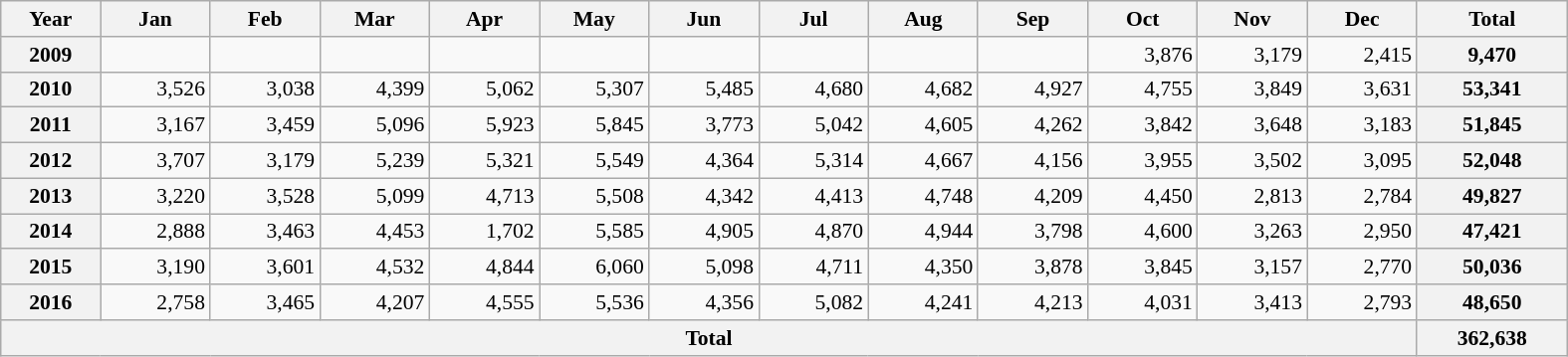<table class=wikitable style="text-align:right; font-size:0.9em; width:1050px;">
<tr>
<th>Year</th>
<th>Jan</th>
<th>Feb</th>
<th>Mar</th>
<th>Apr</th>
<th>May</th>
<th>Jun</th>
<th>Jul</th>
<th>Aug</th>
<th>Sep</th>
<th>Oct</th>
<th>Nov</th>
<th>Dec</th>
<th>Total</th>
</tr>
<tr>
<th>2009</th>
<td></td>
<td></td>
<td></td>
<td></td>
<td></td>
<td></td>
<td></td>
<td></td>
<td></td>
<td>3,876</td>
<td>3,179</td>
<td>2,415</td>
<th>9,470</th>
</tr>
<tr>
<th>2010</th>
<td>3,526</td>
<td>3,038</td>
<td>4,399</td>
<td>5,062</td>
<td>5,307</td>
<td>5,485</td>
<td>4,680</td>
<td>4,682</td>
<td>4,927</td>
<td>4,755</td>
<td>3,849</td>
<td>3,631</td>
<th>53,341</th>
</tr>
<tr>
<th>2011</th>
<td>3,167</td>
<td>3,459</td>
<td>5,096</td>
<td>5,923</td>
<td>5,845</td>
<td>3,773</td>
<td>5,042</td>
<td>4,605</td>
<td>4,262</td>
<td>3,842</td>
<td>3,648</td>
<td>3,183</td>
<th>51,845</th>
</tr>
<tr>
<th>2012</th>
<td>3,707</td>
<td>3,179</td>
<td>5,239</td>
<td>5,321</td>
<td>5,549</td>
<td>4,364</td>
<td>5,314</td>
<td>4,667</td>
<td>4,156</td>
<td>3,955</td>
<td>3,502</td>
<td>3,095</td>
<th>52,048</th>
</tr>
<tr>
<th>2013</th>
<td>3,220</td>
<td>3,528</td>
<td>5,099</td>
<td>4,713</td>
<td>5,508</td>
<td>4,342</td>
<td>4,413</td>
<td>4,748</td>
<td>4,209</td>
<td>4,450</td>
<td>2,813</td>
<td>2,784</td>
<th>49,827</th>
</tr>
<tr>
<th>2014</th>
<td>2,888</td>
<td>3,463</td>
<td>4,453</td>
<td>1,702</td>
<td>5,585</td>
<td>4,905</td>
<td>4,870</td>
<td>4,944</td>
<td>3,798</td>
<td>4,600</td>
<td>3,263</td>
<td>2,950</td>
<th>47,421</th>
</tr>
<tr>
<th>2015</th>
<td>3,190</td>
<td>3,601</td>
<td>4,532</td>
<td>4,844</td>
<td>6,060</td>
<td>5,098</td>
<td>4,711</td>
<td>4,350</td>
<td>3,878</td>
<td>3,845</td>
<td>3,157</td>
<td>2,770</td>
<th>50,036</th>
</tr>
<tr>
<th>2016</th>
<td>2,758</td>
<td>3,465</td>
<td>4,207</td>
<td>4,555</td>
<td>5,536</td>
<td>4,356</td>
<td>5,082</td>
<td>4,241</td>
<td>4,213</td>
<td>4,031</td>
<td>3,413</td>
<td>2,793</td>
<th>48,650</th>
</tr>
<tr>
<th colspan=13>Total</th>
<th>362,638</th>
</tr>
</table>
